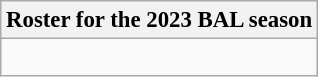<table class="wikitable collapsible collapsed" style="font-size:95%;">
<tr>
<th><strong>Roster for the 2023 BAL season</strong></th>
</tr>
<tr>
<td><br>















</td>
</tr>
</table>
